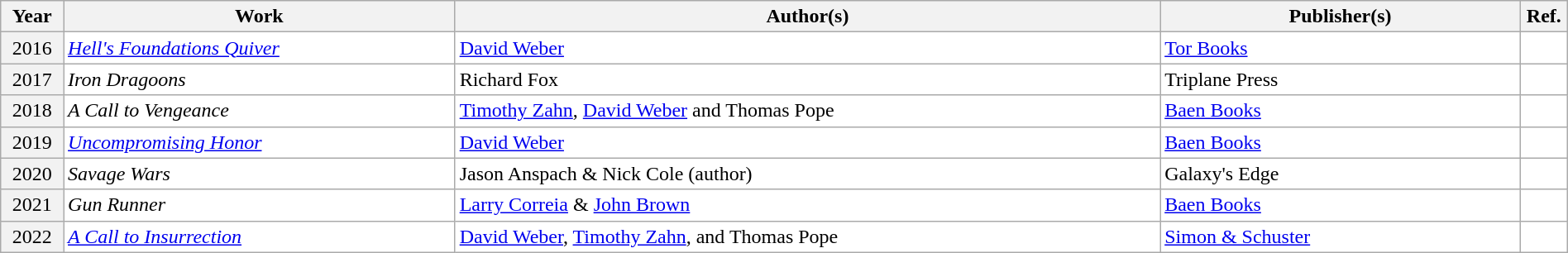<table class="sortable wikitable" width="100%" cellpadding="5" style="margin: 1em auto 1em auto">
<tr>
<th width="4%" scope="col">Year</th>
<th width="25%" scope="col">Work</th>
<th width="45%" scope="col" class="unsortable">Author(s)</th>
<th width="23%" scope="col" class="unsortable">Publisher(s)</th>
<th width="3%" scope="col" class="unsortable">Ref.</th>
</tr>
<tr style="background:#FFFFFF;">
<th scope="row" align="center" rowspan="1" style="font-weight:normal;">2016</th>
<td><em><a href='#'>Hell's Foundations Quiver</a></em></td>
<td><a href='#'>David Weber</a></td>
<td><a href='#'>Tor Books</a></td>
<td align="center"></td>
</tr>
<tr style="background:#FFFFFF;">
<th scope="row" align="center" rowspan="1" style="font-weight:normal;">2017</th>
<td><em>Iron Dragoons</em></td>
<td>Richard Fox</td>
<td>Triplane Press</td>
<td align="center"></td>
</tr>
<tr style="background:#FFFFFF;">
<th scope="row" align="center" rowspan="1" style="font-weight:normal;">2018</th>
<td><em>A Call to Vengeance</em></td>
<td><a href='#'>Timothy Zahn</a>, <a href='#'>David Weber</a> and Thomas Pope</td>
<td><a href='#'>Baen Books</a></td>
<td align="center"></td>
</tr>
<tr style="background:#FFFFFF;">
<th scope="row" align="center" rowspan="1" style="font-weight:normal;">2019</th>
<td><em><a href='#'>Uncompromising Honor</a></em></td>
<td><a href='#'>David Weber</a></td>
<td><a href='#'>Baen Books</a></td>
<td align="center"></td>
</tr>
<tr style="background:#FFFFFF;">
<th scope="row" align="center" rowspan="1" style="font-weight:normal;">2020</th>
<td><em>Savage Wars</em></td>
<td>Jason Anspach & Nick Cole (author)</td>
<td>Galaxy's Edge</td>
<td align="center"></td>
</tr>
<tr style="background:#FFFFFF;">
<th scope="row" align="center" rowspan="1" style="font-weight:normal;">2021</th>
<td><em>Gun Runner</em></td>
<td><a href='#'>Larry Correia</a> & <a href='#'>John  Brown</a></td>
<td><a href='#'>Baen Books</a></td>
<td align="center"></td>
</tr>
<tr style="background:#FFFFFF;">
<th scope="row" align="center" rowspan="1" style="font-weight:normal;">2022</th>
<td><em><a href='#'>A Call to Insurrection</a></em></td>
<td><a href='#'>David Weber</a>, <a href='#'>Timothy Zahn</a>, and Thomas Pope</td>
<td><a href='#'>Simon & Schuster</a></td>
<td align="center"></td>
</tr>
</table>
